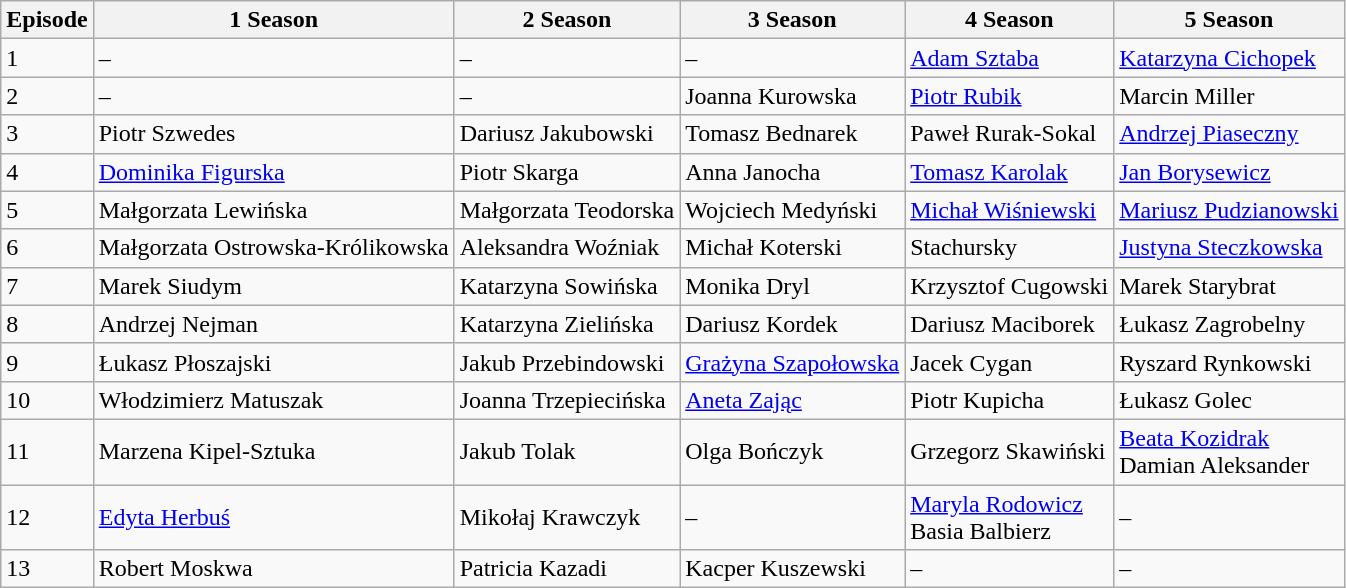<table class="wikitable" border="1">
<tr>
<th>Episode</th>
<th>1 Season</th>
<th>2 Season</th>
<th>3 Season</th>
<th>4 Season</th>
<th>5 Season</th>
</tr>
<tr>
<td>1</td>
<td>–</td>
<td>–</td>
<td>–</td>
<td><a href='#'>Adam Sztaba</a></td>
<td><a href='#'>Katarzyna Cichopek</a></td>
</tr>
<tr>
<td>2</td>
<td>–</td>
<td>–</td>
<td>Joanna Kurowska</td>
<td><a href='#'>Piotr Rubik</a></td>
<td>Marcin Miller</td>
</tr>
<tr>
<td>3</td>
<td>Piotr Szwedes</td>
<td>Dariusz Jakubowski</td>
<td>Tomasz Bednarek</td>
<td>Paweł Rurak-Sokal</td>
<td><a href='#'>Andrzej Piaseczny</a></td>
</tr>
<tr>
<td>4</td>
<td><a href='#'>Dominika Figurska</a></td>
<td>Piotr Skarga</td>
<td>Anna Janocha</td>
<td><a href='#'>Tomasz Karolak</a></td>
<td><a href='#'>Jan Borysewicz</a></td>
</tr>
<tr>
<td>5</td>
<td>Małgorzata Lewińska</td>
<td>Małgorzata Teodorska</td>
<td>Wojciech Medyński</td>
<td><a href='#'>Michał Wiśniewski</a></td>
<td><a href='#'>Mariusz Pudzianowski</a></td>
</tr>
<tr>
<td>6</td>
<td>Małgorzata Ostrowska-Królikowska</td>
<td>Aleksandra Woźniak</td>
<td>Michał Koterski</td>
<td>Stachursky</td>
<td><a href='#'>Justyna Steczkowska</a></td>
</tr>
<tr>
<td>7</td>
<td>Marek Siudym</td>
<td>Katarzyna Sowińska</td>
<td>Monika Dryl</td>
<td>Krzysztof Cugowski</td>
<td>Marek Starybrat</td>
</tr>
<tr>
<td>8</td>
<td>Andrzej Nejman</td>
<td>Katarzyna Zielińska</td>
<td>Dariusz Kordek</td>
<td>Dariusz Maciborek</td>
<td>Łukasz Zagrobelny</td>
</tr>
<tr>
<td>9</td>
<td>Łukasz Płoszajski</td>
<td>Jakub Przebindowski</td>
<td><a href='#'>Grażyna Szapołowska</a></td>
<td>Jacek Cygan</td>
<td>Ryszard Rynkowski</td>
</tr>
<tr>
<td>10</td>
<td>Włodzimierz Matuszak</td>
<td>Joanna Trzepiecińska</td>
<td><a href='#'>Aneta Zając</a></td>
<td>Piotr Kupicha</td>
<td>Łukasz Golec</td>
</tr>
<tr>
<td>11</td>
<td>Marzena Kipel-Sztuka</td>
<td>Jakub Tolak</td>
<td>Olga Bończyk</td>
<td>Grzegorz Skawiński</td>
<td><a href='#'>Beata Kozidrak</a> <br> Damian Aleksander</td>
</tr>
<tr>
<td>12</td>
<td><a href='#'>Edyta Herbuś</a></td>
<td>Mikołaj Krawczyk</td>
<td>–</td>
<td><a href='#'>Maryla Rodowicz</a> <br> Basia Balbierz</td>
<td>–</td>
</tr>
<tr>
<td>13</td>
<td>Robert Moskwa</td>
<td>Patricia Kazadi</td>
<td>Kacper Kuszewski</td>
<td>–</td>
<td>–</td>
</tr>
</table>
